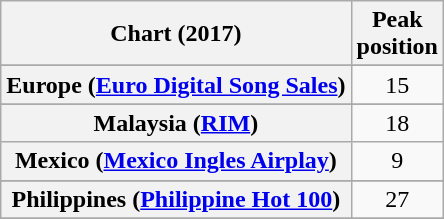<table class="wikitable sortable plainrowheaders" style="text-align:center">
<tr>
<th scope="col">Chart (2017)</th>
<th scope="col">Peak<br>position</th>
</tr>
<tr>
</tr>
<tr>
</tr>
<tr>
</tr>
<tr>
</tr>
<tr>
</tr>
<tr>
</tr>
<tr>
</tr>
<tr>
<th scope="row">Europe (<a href='#'>Euro Digital Song Sales</a>)</th>
<td>15</td>
</tr>
<tr>
</tr>
<tr>
</tr>
<tr>
</tr>
<tr>
</tr>
<tr>
</tr>
<tr>
<th scope="row">Malaysia (<a href='#'>RIM</a>)</th>
<td>18</td>
</tr>
<tr>
<th scope="row">Mexico (<a href='#'>Mexico Ingles Airplay</a>)</th>
<td>9</td>
</tr>
<tr>
</tr>
<tr>
</tr>
<tr>
</tr>
<tr>
<th scope="row">Philippines (<a href='#'>Philippine Hot 100</a>)</th>
<td>27</td>
</tr>
<tr>
</tr>
<tr>
</tr>
<tr>
</tr>
<tr>
</tr>
<tr>
</tr>
<tr>
</tr>
</table>
